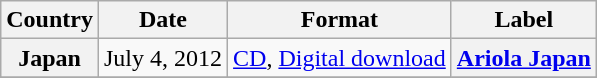<table class="wikitable plainrowheaders">
<tr>
<th scope="col">Country</th>
<th>Date</th>
<th>Format</th>
<th>Label</th>
</tr>
<tr>
<th scope="row">Japan</th>
<td>July 4, 2012</td>
<td><a href='#'>CD</a>, <a href='#'>Digital download</a></td>
<th scope="row"><a href='#'>Ariola Japan</a></th>
</tr>
<tr>
</tr>
</table>
